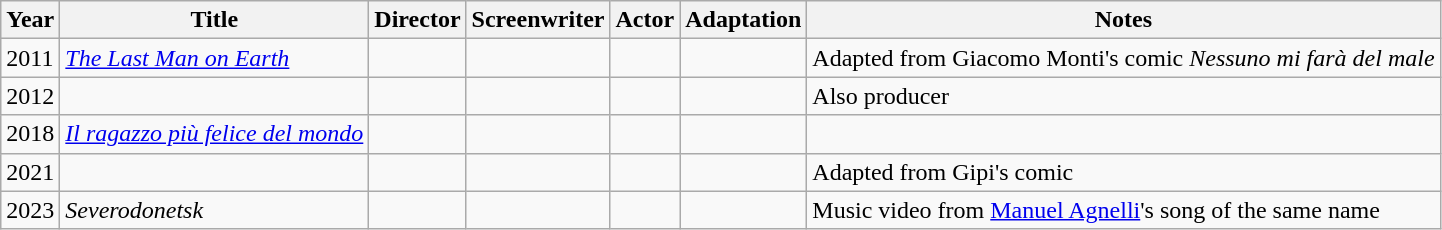<table class="wikitable">
<tr>
<th>Year</th>
<th>Title</th>
<th>Director</th>
<th>Screenwriter</th>
<th>Actor</th>
<th>Adaptation</th>
<th>Notes</th>
</tr>
<tr>
<td>2011</td>
<td><em><a href='#'>The Last Man on Earth</a></em></td>
<td></td>
<td></td>
<td></td>
<td></td>
<td>Adapted from Giacomo Monti's comic <em>Nessuno mi farà del male</em></td>
</tr>
<tr>
<td>2012</td>
<td><em></em></td>
<td></td>
<td></td>
<td></td>
<td></td>
<td>Also producer</td>
</tr>
<tr>
<td>2018</td>
<td><em><a href='#'>Il ragazzo più felice del mondo</a></em></td>
<td></td>
<td></td>
<td></td>
<td></td>
<td></td>
</tr>
<tr>
<td>2021</td>
<td><em></em></td>
<td></td>
<td></td>
<td></td>
<td></td>
<td>Adapted from Gipi's comic <em></em></td>
</tr>
<tr>
<td>2023</td>
<td><em>Severodonetsk</em></td>
<td></td>
<td></td>
<td></td>
<td></td>
<td>Music video from <a href='#'>Manuel Agnelli</a>'s song of the same name</td>
</tr>
</table>
